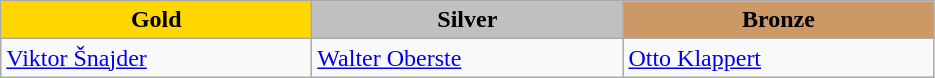<table class="wikitable" style="text-align:left">
<tr align="center">
<td width=200 bgcolor=gold><strong>Gold</strong></td>
<td width=200 bgcolor=silver><strong>Silver</strong></td>
<td width=200 bgcolor=CC9966><strong>Bronze</strong></td>
</tr>
<tr>
<td><a href='#'>Viktor Šnajder</a><br><em></em></td>
<td><a href='#'>Walter Oberste</a><br><em></em></td>
<td><a href='#'>Otto Klappert</a><br><em></em></td>
</tr>
</table>
